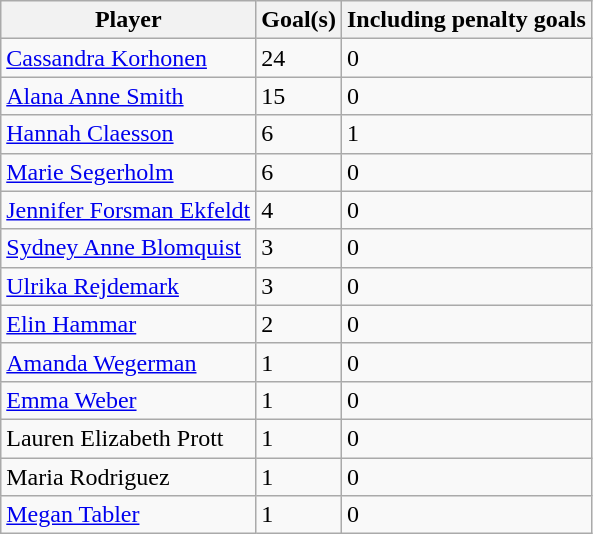<table class="wikitable">
<tr>
<th>Player</th>
<th>Goal(s)</th>
<th>Including penalty goals</th>
</tr>
<tr>
<td><a href='#'>Cassandra Korhonen</a></td>
<td>24</td>
<td>0</td>
</tr>
<tr>
<td><a href='#'>Alana Anne Smith</a></td>
<td>15</td>
<td>0</td>
</tr>
<tr>
<td><a href='#'>Hannah Claesson</a></td>
<td>6</td>
<td>1</td>
</tr>
<tr>
<td><a href='#'>Marie Segerholm</a></td>
<td>6</td>
<td>0</td>
</tr>
<tr>
<td><a href='#'>Jennifer Forsman Ekfeldt</a></td>
<td>4</td>
<td>0</td>
</tr>
<tr>
<td><a href='#'>Sydney Anne Blomquist</a></td>
<td>3</td>
<td>0</td>
</tr>
<tr>
<td><a href='#'>Ulrika Rejdemark</a></td>
<td>3</td>
<td>0</td>
</tr>
<tr>
<td><a href='#'>Elin Hammar</a></td>
<td>2</td>
<td>0</td>
</tr>
<tr>
<td><a href='#'>Amanda Wegerman</a></td>
<td>1</td>
<td>0</td>
</tr>
<tr>
<td><a href='#'>Emma Weber</a></td>
<td>1</td>
<td>0</td>
</tr>
<tr>
<td>Lauren Elizabeth Prott</td>
<td>1</td>
<td>0</td>
</tr>
<tr>
<td>Maria Rodriguez</td>
<td>1</td>
<td>0</td>
</tr>
<tr>
<td><a href='#'>Megan Tabler</a></td>
<td>1</td>
<td>0</td>
</tr>
</table>
